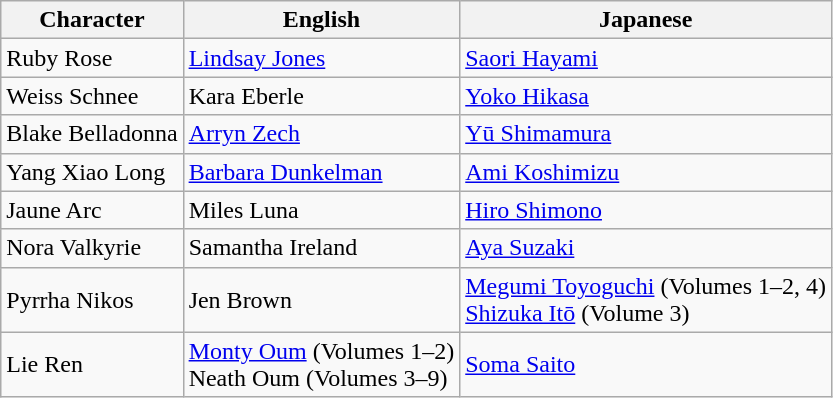<table class="wikitable sortable">
<tr>
<th scope="col">Character</th>
<th scope="col">English</th>
<th scope="col">Japanese</th>
</tr>
<tr>
<td scope="row">Ruby Rose</td>
<td align="left"><a href='#'>Lindsay Jones</a></td>
<td align="left"><a href='#'>Saori Hayami</a></td>
</tr>
<tr>
<td scope="row">Weiss Schnee</td>
<td align="left">Kara Eberle</td>
<td align="left"><a href='#'>Yoko Hikasa</a></td>
</tr>
<tr>
<td scope="row">Blake Belladonna</td>
<td align="left"><a href='#'>Arryn Zech</a></td>
<td align="left"><a href='#'>Yū Shimamura</a></td>
</tr>
<tr>
<td scope="row">Yang Xiao Long</td>
<td align="left"><a href='#'>Barbara Dunkelman</a></td>
<td align="left"><a href='#'>Ami Koshimizu</a></td>
</tr>
<tr>
<td scope="row">Jaune Arc</td>
<td align="left">Miles Luna</td>
<td align="left"><a href='#'>Hiro Shimono</a></td>
</tr>
<tr>
<td scope="row">Nora Valkyrie</td>
<td align="left">Samantha Ireland</td>
<td align="left"><a href='#'>Aya Suzaki</a></td>
</tr>
<tr>
<td scope="row">Pyrrha Nikos</td>
<td align="left">Jen Brown</td>
<td align="left"><a href='#'>Megumi Toyoguchi</a> (Volumes 1–2, 4)<br><a href='#'>Shizuka Itō</a> (Volume 3)</td>
</tr>
<tr>
<td scope="row">Lie Ren</td>
<td align="left"><a href='#'>Monty Oum</a> (Volumes 1–2)<br>Neath Oum (Volumes 3–9)</td>
<td align="left"><a href='#'>Soma Saito</a></td>
</tr>
</table>
